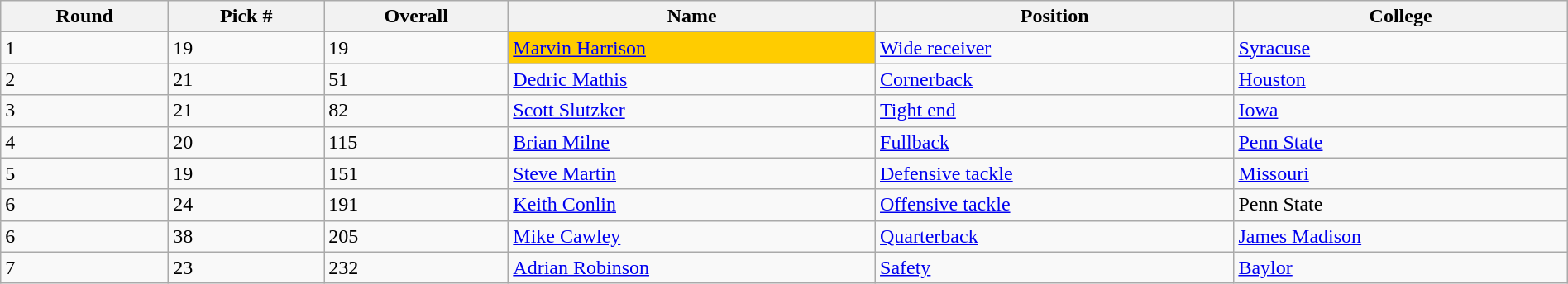<table class="wikitable sortable sortable" style="width: 100%">
<tr>
<th>Round</th>
<th>Pick #</th>
<th>Overall</th>
<th>Name</th>
<th>Position</th>
<th>College</th>
</tr>
<tr>
<td>1</td>
<td>19</td>
<td>19</td>
<td bgcolor=#FFCC00><a href='#'>Marvin Harrison</a></td>
<td><a href='#'>Wide receiver</a></td>
<td><a href='#'>Syracuse</a></td>
</tr>
<tr>
<td>2</td>
<td>21</td>
<td>51</td>
<td><a href='#'>Dedric Mathis</a></td>
<td><a href='#'>Cornerback</a></td>
<td><a href='#'>Houston</a></td>
</tr>
<tr>
<td>3</td>
<td>21</td>
<td>82</td>
<td><a href='#'>Scott Slutzker</a></td>
<td><a href='#'>Tight end</a></td>
<td><a href='#'>Iowa</a></td>
</tr>
<tr>
<td>4</td>
<td>20</td>
<td>115</td>
<td><a href='#'>Brian Milne</a></td>
<td><a href='#'>Fullback</a></td>
<td><a href='#'>Penn State</a></td>
</tr>
<tr>
<td>5</td>
<td>19</td>
<td>151</td>
<td><a href='#'>Steve Martin</a></td>
<td><a href='#'>Defensive tackle</a></td>
<td><a href='#'>Missouri</a></td>
</tr>
<tr>
<td>6</td>
<td>24</td>
<td>191</td>
<td><a href='#'>Keith Conlin</a></td>
<td><a href='#'>Offensive tackle</a></td>
<td>Penn State</td>
</tr>
<tr>
<td>6</td>
<td>38</td>
<td>205</td>
<td><a href='#'>Mike Cawley</a></td>
<td><a href='#'>Quarterback</a></td>
<td><a href='#'>James Madison</a></td>
</tr>
<tr>
<td>7</td>
<td>23</td>
<td>232</td>
<td><a href='#'>Adrian Robinson</a></td>
<td><a href='#'>Safety</a></td>
<td><a href='#'>Baylor</a></td>
</tr>
</table>
